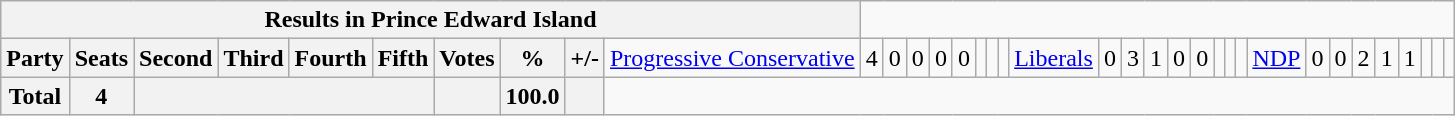<table class="wikitable">
<tr>
<th colspan=11>Results in Prince Edward Island</th>
</tr>
<tr>
<th colspan=2>Party</th>
<th>Seats</th>
<th>Second</th>
<th>Third</th>
<th>Fourth</th>
<th>Fifth</th>
<th>Votes</th>
<th>%</th>
<th>+/-<br></th>
<td><a href='#'>Progressive Conservative</a></td>
<td align="right">4</td>
<td align="right">0</td>
<td align="right">0</td>
<td align="right">0</td>
<td align="right">0</td>
<td align="right"></td>
<td align="right"></td>
<td align="right"><br></td>
<td><a href='#'>Liberals</a></td>
<td align="right">0</td>
<td align="right">3</td>
<td align="right">1</td>
<td align="right">0</td>
<td align="right">0</td>
<td align="right"></td>
<td align="right"></td>
<td align="right"><br></td>
<td><a href='#'>NDP</a></td>
<td align="right">0</td>
<td align="right">0</td>
<td align="right">2</td>
<td align="right">1</td>
<td align="right">1</td>
<td align="right"></td>
<td align="right"></td>
<td align="right"></td>
</tr>
<tr>
<th colspan="2">Total</th>
<th>4</th>
<th colspan="4"></th>
<th></th>
<th>100.0</th>
<th></th>
</tr>
</table>
